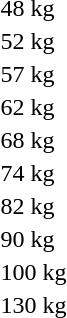<table>
<tr>
<td>48 kg</td>
<td></td>
<td></td>
<td></td>
</tr>
<tr>
<td>52 kg</td>
<td></td>
<td></td>
<td></td>
</tr>
<tr>
<td>57 kg</td>
<td></td>
<td></td>
<td></td>
</tr>
<tr>
<td>62 kg</td>
<td></td>
<td></td>
<td></td>
</tr>
<tr>
<td>68 kg</td>
<td></td>
<td></td>
<td></td>
</tr>
<tr>
<td>74 kg</td>
<td></td>
<td></td>
<td></td>
</tr>
<tr>
<td>82 kg</td>
<td></td>
<td></td>
<td></td>
</tr>
<tr>
<td>90 kg</td>
<td></td>
<td></td>
<td></td>
</tr>
<tr>
<td>100 kg</td>
<td></td>
<td></td>
<td></td>
</tr>
<tr>
<td>130 kg</td>
<td></td>
<td></td>
<td></td>
</tr>
</table>
